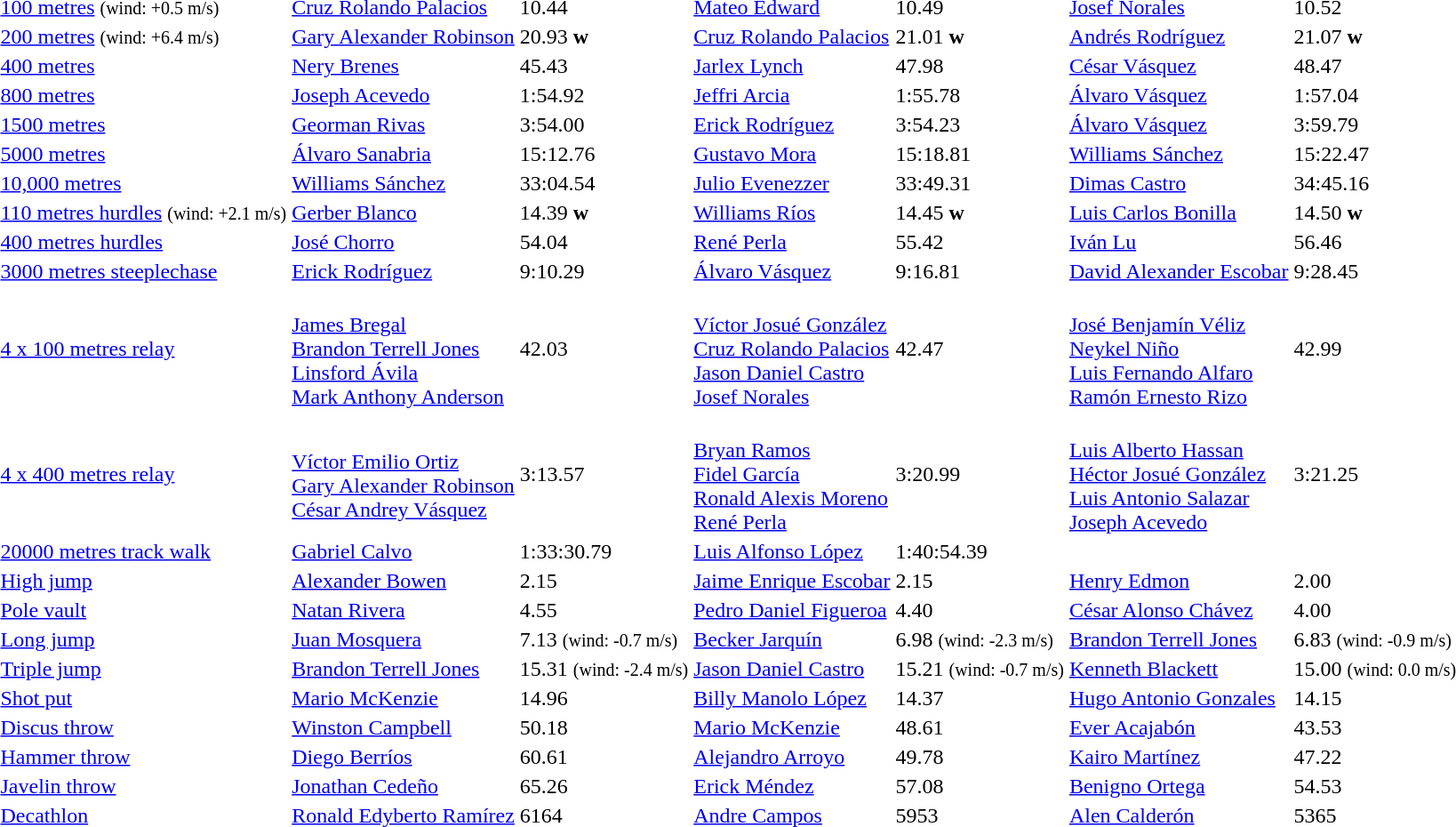<table>
<tr>
<td><a href='#'>100 metres</a> <small>(wind: +0.5 m/s)</small></td>
<td align=left><a href='#'>Cruz Rolando Palacios</a> <br> </td>
<td>10.44</td>
<td align=left><a href='#'>Mateo Edward</a> <br> </td>
<td>10.49</td>
<td align=left><a href='#'>Josef Norales</a> <br> </td>
<td>10.52</td>
</tr>
<tr>
<td><a href='#'>200 metres</a> <small>(wind: +6.4 m/s)</small></td>
<td align=left><a href='#'>Gary Alexander Robinson</a> <br> </td>
<td>20.93 <strong>w</strong></td>
<td align=left><a href='#'>Cruz Rolando Palacios</a> <br> </td>
<td>21.01 <strong>w</strong></td>
<td align=left><a href='#'>Andrés Rodríguez</a> <br> </td>
<td>21.07 <strong>w</strong></td>
</tr>
<tr>
<td><a href='#'>400 metres</a></td>
<td align=left><a href='#'>Nery Brenes</a> <br> </td>
<td>45.43</td>
<td align=left><a href='#'>Jarlex Lynch</a> <br> </td>
<td>47.98</td>
<td align=left><a href='#'>César Vásquez</a> <br> </td>
<td>48.47</td>
</tr>
<tr>
<td><a href='#'>800 metres</a></td>
<td align=left><a href='#'>Joseph Acevedo</a> <br> </td>
<td>1:54.92</td>
<td align=left><a href='#'>Jeffri Arcia</a> <br> </td>
<td>1:55.78</td>
<td align=left><a href='#'>Álvaro Vásquez</a> <br> </td>
<td>1:57.04</td>
</tr>
<tr>
<td><a href='#'>1500 metres</a></td>
<td align=left><a href='#'>Georman Rivas</a> <br> </td>
<td>3:54.00</td>
<td align=left><a href='#'>Erick Rodríguez</a> <br> </td>
<td>3:54.23</td>
<td align=left><a href='#'>Álvaro Vásquez</a> <br> </td>
<td>3:59.79</td>
</tr>
<tr>
<td><a href='#'>5000 metres</a></td>
<td align=left><a href='#'>Álvaro Sanabria</a> <br> </td>
<td>15:12.76</td>
<td align=left><a href='#'>Gustavo Mora</a> <br> </td>
<td>15:18.81</td>
<td align=left><a href='#'>Williams Sánchez</a> <br> </td>
<td>15:22.47</td>
</tr>
<tr>
<td><a href='#'>10,000 metres</a></td>
<td align=left><a href='#'>Williams Sánchez</a> <br> </td>
<td>33:04.54</td>
<td align=left><a href='#'>Julio Evenezzer</a> <br> </td>
<td>33:49.31</td>
<td align=left><a href='#'>Dimas Castro</a> <br> </td>
<td>34:45.16</td>
</tr>
<tr>
<td><a href='#'>110 metres hurdles</a> <small>(wind: +2.1 m/s)</small></td>
<td align=left><a href='#'>Gerber Blanco</a> <br> </td>
<td>14.39 <strong>w</strong></td>
<td align=left><a href='#'>Williams Ríos</a> <br> </td>
<td>14.45 <strong>w</strong></td>
<td align=left><a href='#'>Luis Carlos Bonilla</a> <br> </td>
<td>14.50 <strong>w</strong></td>
</tr>
<tr>
<td><a href='#'>400 metres hurdles</a></td>
<td align=left><a href='#'>José Chorro</a> <br> </td>
<td>54.04</td>
<td align=left><a href='#'>René Perla</a> <br> </td>
<td>55.42</td>
<td align=left><a href='#'>Iván Lu</a> <br> </td>
<td>56.46</td>
</tr>
<tr>
<td><a href='#'>3000 metres steeplechase</a></td>
<td align=left><a href='#'>Erick Rodríguez</a> <br> </td>
<td>9:10.29</td>
<td align=left><a href='#'>Álvaro Vásquez</a> <br> </td>
<td>9:16.81</td>
<td align=left><a href='#'>David Alexander Escobar</a> <br> </td>
<td>9:28.45</td>
</tr>
<tr>
<td><a href='#'>4 x 100 metres relay</a></td>
<td> <br> <a href='#'>James Bregal</a> <br> <a href='#'>Brandon Terrell Jones</a> <br> <a href='#'>Linsford Ávila</a> <br> <a href='#'>Mark Anthony Anderson</a></td>
<td>42.03</td>
<td> <br> <a href='#'>Víctor Josué González</a> <br> <a href='#'>Cruz Rolando Palacios</a> <br> <a href='#'>Jason Daniel Castro</a> <br> <a href='#'>Josef Norales</a></td>
<td>42.47</td>
<td> <br> <a href='#'>José Benjamín Véliz</a> <br> <a href='#'>Neykel Niño</a> <br> <a href='#'>Luis Fernando Alfaro</a> <br> <a href='#'>Ramón Ernesto Rizo</a></td>
<td>42.99</td>
</tr>
<tr>
<td><a href='#'>4 x 400 metres relay</a></td>
<td> <br> <a href='#'>Víctor Emilio Ortiz</a> <br> <a href='#'>Gary Alexander Robinson</a> <br> <a href='#'>César Andrey Vásquez</a> <br></td>
<td>3:13.57</td>
<td> <br> <a href='#'>Bryan Ramos</a> <br> <a href='#'>Fidel García</a> <br> <a href='#'>Ronald Alexis Moreno</a> <br> <a href='#'>René Perla</a></td>
<td>3:20.99</td>
<td> <br> <a href='#'>Luis Alberto Hassan</a> <br> <a href='#'>Héctor Josué González</a> <br> <a href='#'>Luis Antonio Salazar</a> <br> <a href='#'>Joseph Acevedo</a></td>
<td>3:21.25</td>
</tr>
<tr>
<td><a href='#'>20000 metres track walk</a></td>
<td align=left><a href='#'>Gabriel Calvo</a> <br> </td>
<td>1:33:30.79</td>
<td align=left><a href='#'>Luis Alfonso López</a> <br> </td>
<td>1:40:54.39</td>
<td></td>
<td></td>
</tr>
<tr>
<td><a href='#'>High jump</a></td>
<td align=left><a href='#'>Alexander Bowen</a> <br> </td>
<td>2.15</td>
<td align=left><a href='#'>Jaime Enrique Escobar</a> <br> </td>
<td>2.15</td>
<td align=left><a href='#'>Henry Edmon</a> <br> </td>
<td>2.00</td>
</tr>
<tr>
<td><a href='#'>Pole vault</a></td>
<td align=left><a href='#'>Natan Rivera</a> <br> </td>
<td>4.55</td>
<td align=left><a href='#'>Pedro Daniel Figueroa</a> <br> </td>
<td>4.40</td>
<td align=left><a href='#'>César Alonso Chávez</a> <br> </td>
<td>4.00</td>
</tr>
<tr>
<td><a href='#'>Long jump</a></td>
<td align=left><a href='#'>Juan Mosquera</a> <br> </td>
<td>7.13 <small>(wind: -0.7 m/s)</small></td>
<td align=left><a href='#'>Becker Jarquín</a> <br> </td>
<td>6.98 <small>(wind: -2.3 m/s)</small></td>
<td align=left><a href='#'>Brandon Terrell Jones</a> <br> </td>
<td>6.83 <small>(wind: -0.9 m/s)</small></td>
</tr>
<tr>
<td><a href='#'>Triple jump</a></td>
<td align=left><a href='#'>Brandon Terrell Jones</a> <br> </td>
<td>15.31 <small>(wind: -2.4 m/s)</small></td>
<td align=left><a href='#'>Jason Daniel Castro</a> <br> </td>
<td>15.21 <small>(wind: -0.7 m/s)</small></td>
<td align=left><a href='#'>Kenneth Blackett</a> <br> </td>
<td>15.00 <small>(wind: 0.0 m/s)</small></td>
</tr>
<tr>
<td><a href='#'>Shot put</a></td>
<td align=left><a href='#'>Mario McKenzie</a> <br> </td>
<td>14.96</td>
<td align=left><a href='#'>Billy Manolo López</a> <br> </td>
<td>14.37</td>
<td align=left><a href='#'>Hugo Antonio Gonzales</a> <br> </td>
<td>14.15</td>
</tr>
<tr>
<td><a href='#'>Discus throw</a></td>
<td align=left><a href='#'>Winston Campbell</a> <br> </td>
<td>50.18</td>
<td align=left><a href='#'>Mario McKenzie</a> <br> </td>
<td>48.61</td>
<td align=left><a href='#'>Ever Acajabón</a> <br> </td>
<td>43.53</td>
</tr>
<tr>
<td><a href='#'>Hammer throw</a></td>
<td align=left><a href='#'>Diego Berríos</a> <br> </td>
<td>60.61</td>
<td align=left><a href='#'>Alejandro Arroyo</a> <br> </td>
<td>49.78</td>
<td align=left><a href='#'>Kairo Martínez</a> <br> </td>
<td>47.22</td>
</tr>
<tr>
<td><a href='#'>Javelin throw</a></td>
<td align=left><a href='#'>Jonathan Cedeño</a> <br> </td>
<td>65.26</td>
<td align=left><a href='#'>Erick Méndez</a> <br> </td>
<td>57.08</td>
<td align=left><a href='#'>Benigno Ortega</a> <br> </td>
<td>54.53</td>
</tr>
<tr>
<td><a href='#'>Decathlon</a></td>
<td align=left><a href='#'>Ronald Edyberto Ramírez</a> <br> </td>
<td>6164</td>
<td align=left><a href='#'>Andre Campos</a> <br> </td>
<td>5953</td>
<td align=left><a href='#'>Alen Calderón</a> <br> </td>
<td>5365</td>
</tr>
</table>
